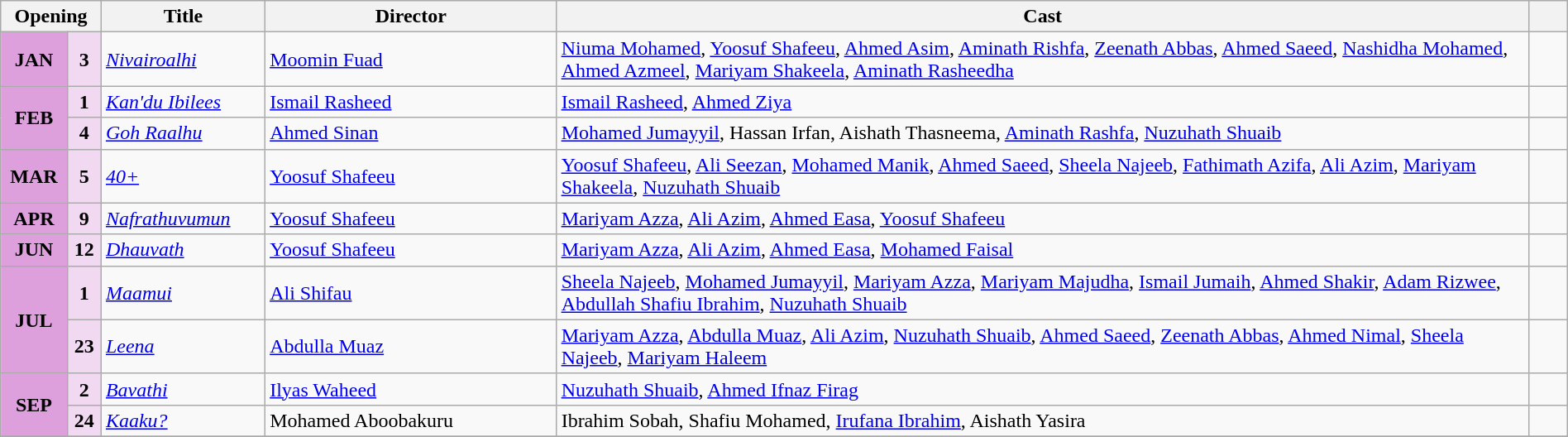<table class="wikitable plainrowheaders" width="100%">
<tr>
<th scope="col" colspan="2" width=4%>Opening</th>
<th scope="col" width=8%>Title</th>
<th scope="col" width=15%>Director</th>
<th scope="col" width=50%>Cast</th>
<th scope="col" width=2%></th>
</tr>
<tr>
<td style="text-align:center; background:plum; textcolor:#000;"><strong>JAN</strong></td>
<td style="text-align:center; background:#f1daf1;"><strong>3</strong></td>
<td><em><a href='#'>Nivairoalhi</a></em></td>
<td><a href='#'>Moomin Fuad</a></td>
<td><a href='#'>Niuma Mohamed</a>, <a href='#'>Yoosuf Shafeeu</a>, <a href='#'>Ahmed Asim</a>, <a href='#'>Aminath Rishfa</a>, <a href='#'>Zeenath Abbas</a>, <a href='#'>Ahmed Saeed</a>, <a href='#'>Nashidha Mohamed</a>, <a href='#'>Ahmed Azmeel</a>, <a href='#'>Mariyam Shakeela</a>, <a href='#'>Aminath Rasheedha</a></td>
<td style="text-align:center;"></td>
</tr>
<tr>
<td style="text-align:center; background:plum; textcolor:#000;" rowspan="2"><strong>FEB</strong></td>
<td style="text-align:center; background:#f1daf1;"><strong>1</strong></td>
<td><em><a href='#'>Kan'du Ibilees</a></em></td>
<td><a href='#'>Ismail Rasheed</a></td>
<td><a href='#'>Ismail Rasheed</a>, <a href='#'>Ahmed Ziya</a></td>
<td style="text-align:center;"></td>
</tr>
<tr>
<td style="text-align:center; background:#f1daf1;"><strong>4</strong></td>
<td><em><a href='#'>Goh Raalhu</a></em></td>
<td><a href='#'>Ahmed Sinan</a></td>
<td><a href='#'>Mohamed Jumayyil</a>, Hassan Irfan, Aishath Thasneema, <a href='#'>Aminath Rashfa</a>, <a href='#'>Nuzuhath Shuaib</a></td>
<td style="text-align:center;"></td>
</tr>
<tr>
<td style="text-align:center; background:plum; textcolor:#000;"><strong>MAR</strong></td>
<td style="text-align:center; background:#f1daf1;"><strong>5</strong></td>
<td><em><a href='#'>40+</a></em></td>
<td><a href='#'>Yoosuf Shafeeu</a></td>
<td><a href='#'>Yoosuf Shafeeu</a>, <a href='#'>Ali Seezan</a>, <a href='#'>Mohamed Manik</a>, <a href='#'>Ahmed Saeed</a>, <a href='#'>Sheela Najeeb</a>, <a href='#'>Fathimath Azifa</a>, <a href='#'>Ali Azim</a>, <a href='#'>Mariyam Shakeela</a>, <a href='#'>Nuzuhath Shuaib</a></td>
<td style="text-align:center;"></td>
</tr>
<tr>
<td style="text-align:center; background:plum; textcolor:#000;"><strong>APR</strong></td>
<td style="text-align:center; background:#f1daf1;"><strong>9</strong></td>
<td><em><a href='#'>Nafrathuvumun</a></em></td>
<td><a href='#'>Yoosuf Shafeeu</a></td>
<td><a href='#'>Mariyam Azza</a>, <a href='#'>Ali Azim</a>, <a href='#'>Ahmed Easa</a>, <a href='#'>Yoosuf Shafeeu</a></td>
<td style="text-align:center;"></td>
</tr>
<tr>
<td style="text-align:center; background:plum; textcolor:#000;"><strong>JUN</strong></td>
<td style="text-align:center; background:#f1daf1;"><strong>12</strong></td>
<td><em><a href='#'>Dhauvath</a></em></td>
<td><a href='#'>Yoosuf Shafeeu</a></td>
<td><a href='#'>Mariyam Azza</a>, <a href='#'>Ali Azim</a>, <a href='#'>Ahmed Easa</a>, <a href='#'>Mohamed Faisal</a></td>
<td style="text-align:center;"></td>
</tr>
<tr>
<td style="text-align:center; background:plum; textcolor:#000;" rowspan="2"><strong>JUL</strong></td>
<td style="text-align:center; background:#f1daf1;"><strong>1</strong></td>
<td><em><a href='#'>Maamui</a></em></td>
<td><a href='#'>Ali Shifau</a></td>
<td><a href='#'>Sheela Najeeb</a>, <a href='#'>Mohamed Jumayyil</a>, <a href='#'>Mariyam Azza</a>, <a href='#'>Mariyam Majudha</a>, <a href='#'>Ismail Jumaih</a>, <a href='#'>Ahmed Shakir</a>, <a href='#'>Adam Rizwee</a>, <a href='#'>Abdullah Shafiu Ibrahim</a>, <a href='#'>Nuzuhath Shuaib</a></td>
<td style="text-align:center;"></td>
</tr>
<tr>
<td style="text-align:center; background:#f1daf1;"><strong>23</strong></td>
<td><em><a href='#'>Leena</a></em></td>
<td><a href='#'>Abdulla Muaz</a></td>
<td><a href='#'>Mariyam Azza</a>, <a href='#'>Abdulla Muaz</a>, <a href='#'>Ali Azim</a>, <a href='#'>Nuzuhath Shuaib</a>, <a href='#'>Ahmed Saeed</a>, <a href='#'>Zeenath Abbas</a>, <a href='#'>Ahmed Nimal</a>, <a href='#'>Sheela Najeeb</a>, <a href='#'>Mariyam Haleem</a></td>
<td style="text-align:center;"></td>
</tr>
<tr>
<td style="text-align:center; background:plum; textcolor:#000;" rowspan="2"><strong>SEP</strong></td>
<td style="text-align:center; background:#f1daf1;"><strong>2</strong></td>
<td><em><a href='#'>Bavathi</a></em></td>
<td><a href='#'>Ilyas Waheed</a></td>
<td><a href='#'>Nuzuhath Shuaib</a>, <a href='#'>Ahmed Ifnaz Firag</a></td>
<td style="text-align:center;"></td>
</tr>
<tr>
<td style="text-align:center; background:#f1daf1;"><strong>24</strong></td>
<td><em><a href='#'>Kaaku?</a></em></td>
<td>Mohamed Aboobakuru</td>
<td>Ibrahim Sobah, Shafiu Mohamed, <a href='#'>Irufana Ibrahim</a>, Aishath Yasira</td>
<td style="text-align:center;"></td>
</tr>
<tr>
</tr>
</table>
